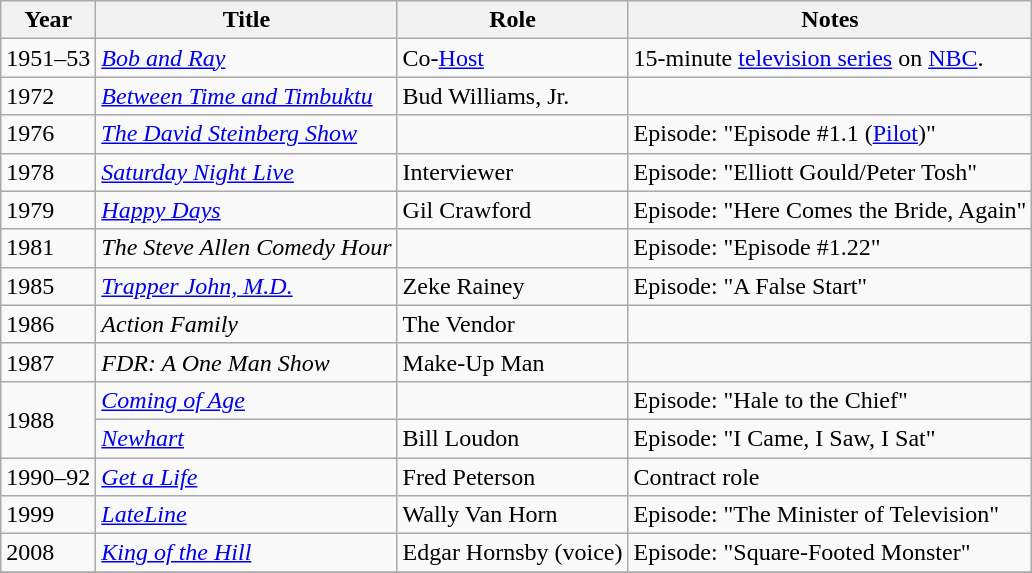<table class="wikitable sortable">
<tr>
<th>Year</th>
<th>Title</th>
<th>Role</th>
<th class="unsortable">Notes</th>
</tr>
<tr>
<td>1951–53</td>
<td><em><a href='#'>Bob and Ray</a></em></td>
<td>Co-<a href='#'>Host</a></td>
<td>15-minute <a href='#'>television series</a> on <a href='#'>NBC</a>.</td>
</tr>
<tr>
<td>1972</td>
<td><em><a href='#'>Between Time and Timbuktu</a></em></td>
<td>Bud Williams, Jr.</td>
<td></td>
</tr>
<tr>
<td>1976</td>
<td><em><a href='#'>The David Steinberg Show</a></em></td>
<td></td>
<td>Episode: "Episode #1.1 (<a href='#'>Pilot</a>)"</td>
</tr>
<tr>
<td>1978</td>
<td><em><a href='#'>Saturday Night Live</a></em></td>
<td>Interviewer</td>
<td>Episode: "Elliott Gould/Peter Tosh"</td>
</tr>
<tr>
<td>1979</td>
<td><em><a href='#'>Happy Days</a></em></td>
<td>Gil Crawford</td>
<td>Episode: "Here Comes the Bride, Again"</td>
</tr>
<tr>
<td>1981</td>
<td><em>The Steve Allen Comedy Hour</em></td>
<td></td>
<td>Episode: "Episode #1.22"</td>
</tr>
<tr>
<td>1985</td>
<td><em><a href='#'>Trapper John, M.D.</a></em></td>
<td>Zeke Rainey</td>
<td>Episode: "A False Start"</td>
</tr>
<tr>
<td>1986</td>
<td><em>Action Family</em></td>
<td>The Vendor</td>
<td></td>
</tr>
<tr>
<td>1987</td>
<td><em>FDR: A One Man Show</em></td>
<td>Make-Up Man</td>
<td></td>
</tr>
<tr>
<td rowspan="2">1988</td>
<td><em><a href='#'>Coming of Age</a></em></td>
<td></td>
<td>Episode: "Hale to the Chief"</td>
</tr>
<tr>
<td><em><a href='#'>Newhart</a></em></td>
<td>Bill Loudon</td>
<td>Episode: "I Came, I Saw, I Sat"</td>
</tr>
<tr>
<td>1990–92</td>
<td><em><a href='#'>Get a Life</a></em></td>
<td>Fred Peterson</td>
<td>Contract role</td>
</tr>
<tr>
<td>1999</td>
<td><em><a href='#'>LateLine</a></em></td>
<td>Wally Van Horn</td>
<td>Episode: "The Minister of Television"</td>
</tr>
<tr>
<td>2008</td>
<td><em><a href='#'>King of the Hill</a></em></td>
<td>Edgar Hornsby (voice)</td>
<td>Episode: "Square-Footed Monster"</td>
</tr>
<tr>
</tr>
</table>
